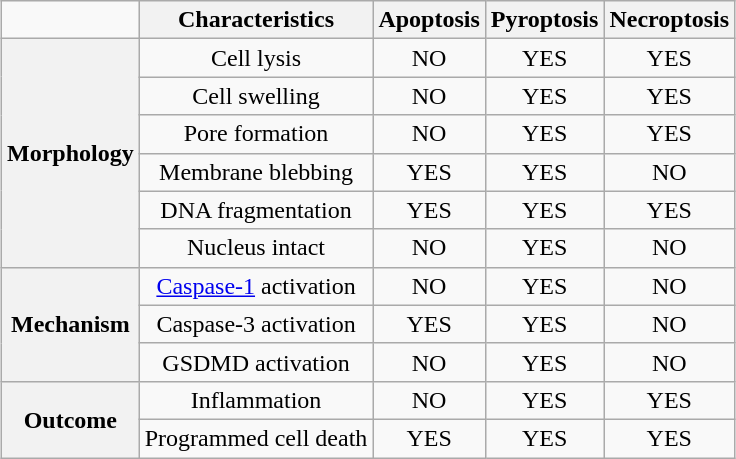<table class="wikitable" style="margin: 1em auto 1em auto;">
<tr>
<td></td>
<th scope="col">Characteristics</th>
<th scope="col">Apoptosis</th>
<th scope="col">Pyroptosis</th>
<th scope="col">Necroptosis</th>
</tr>
<tr>
<th scope="row"  rowspan="6">Morphology</th>
<td style="text-align: center;">Cell lysis</td>
<td style="text-align: center;">NO</td>
<td style="text-align: center;">YES</td>
<td style="text-align: center;">YES</td>
</tr>
<tr>
<td style="text-align: center;">Cell swelling</td>
<td style="text-align: center;">NO</td>
<td style="text-align: center;">YES</td>
<td style="text-align: center;">YES</td>
</tr>
<tr>
<td style="text-align: center;">Pore formation</td>
<td style="text-align: center;">NO</td>
<td style="text-align: center;">YES</td>
<td style="text-align: center;">YES</td>
</tr>
<tr>
<td style="text-align: center;">Membrane blebbing</td>
<td style="text-align: center;">YES</td>
<td style="text-align: center;">YES</td>
<td style="text-align: center;">NO</td>
</tr>
<tr>
<td style="text-align: center;">DNA fragmentation</td>
<td style="text-align: center;">YES</td>
<td style="text-align: center;">YES</td>
<td style="text-align: center;">YES</td>
</tr>
<tr>
<td style="text-align: center;">Nucleus intact</td>
<td style="text-align: center;">NO</td>
<td style="text-align: center;">YES</td>
<td style="text-align: center;">NO</td>
</tr>
<tr>
<th scope="row"  rowspan="3">Mechanism</th>
<td style="text-align: center;"><a href='#'>Caspase-1</a> activation</td>
<td style="text-align: center;">NO</td>
<td style="text-align: center;">YES</td>
<td style="text-align: center;">NO</td>
</tr>
<tr>
<td style="text-align: center;">Caspase-3 activation</td>
<td style="text-align: center;">YES</td>
<td style="text-align: center;">YES</td>
<td style="text-align: center;">NO</td>
</tr>
<tr>
<td style="text-align: center;">GSDMD activation</td>
<td style="text-align: center;">NO</td>
<td style="text-align: center;">YES</td>
<td style="text-align: center;">NO</td>
</tr>
<tr>
<th scope="row"  rowspan="2">Outcome</th>
<td style="text-align: center;">Inflammation</td>
<td style="text-align: center;">NO</td>
<td style="text-align: center;">YES</td>
<td style="text-align: center;">YES</td>
</tr>
<tr>
<td style="text-align: center;">Programmed cell death</td>
<td style="text-align: center;">YES</td>
<td style="text-align: center;">YES</td>
<td style="text-align: center;">YES</td>
</tr>
</table>
